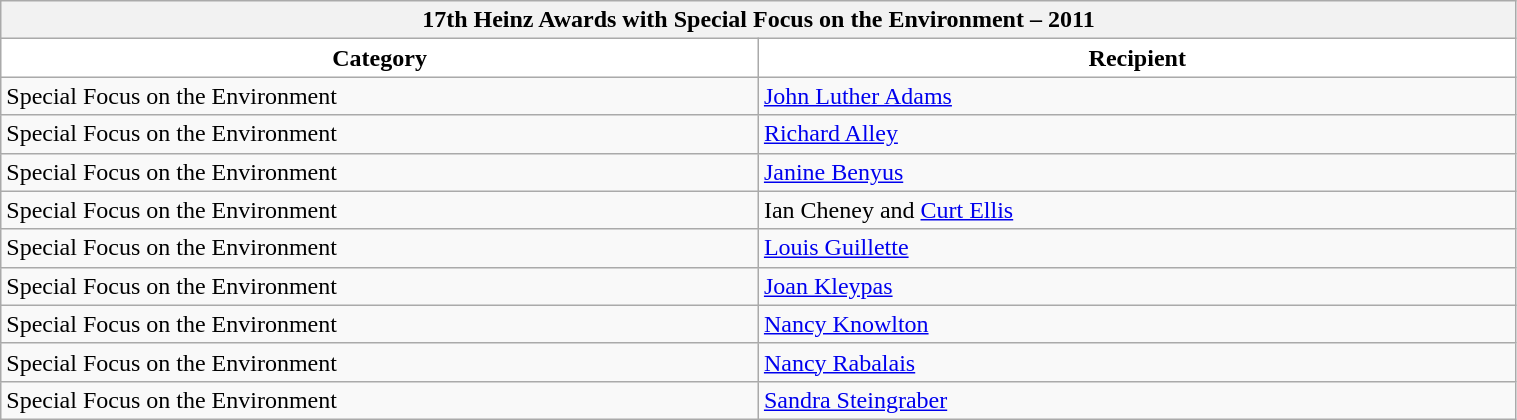<table class="wikitable" style="width:80%; text-align:left">
<tr>
<th style="background:cream" colspan=2><span>17th Heinz Awards with Special Focus on the Environment – 2011</span></th>
</tr>
<tr>
<th style="background:white; width:40%">Category</th>
<th style="background:white; width:40%">Recipient</th>
</tr>
<tr>
<td>Special Focus on the Environment</td>
<td><a href='#'>John Luther Adams</a></td>
</tr>
<tr>
<td>Special Focus on the Environment</td>
<td><a href='#'>Richard Alley</a></td>
</tr>
<tr>
<td>Special Focus on the Environment</td>
<td><a href='#'>Janine Benyus</a></td>
</tr>
<tr>
<td>Special Focus on the Environment</td>
<td>Ian Cheney and <a href='#'>Curt Ellis</a></td>
</tr>
<tr>
<td>Special Focus on the Environment</td>
<td><a href='#'>Louis Guillette</a></td>
</tr>
<tr>
<td>Special Focus on the Environment</td>
<td><a href='#'>Joan Kleypas</a></td>
</tr>
<tr>
<td>Special Focus on the Environment</td>
<td><a href='#'>Nancy Knowlton</a></td>
</tr>
<tr>
<td>Special Focus on the Environment</td>
<td><a href='#'>Nancy Rabalais</a></td>
</tr>
<tr>
<td>Special Focus on the Environment</td>
<td><a href='#'>Sandra Steingraber</a></td>
</tr>
</table>
